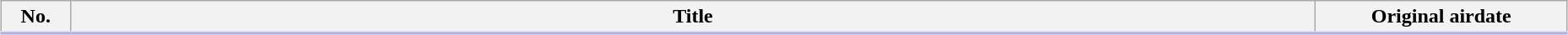<table class="wikitable" style="width:98%; margin:auto; background:#FFF;">
<tr style="border-bottom: 3px solid #CCF;">
<th style="width:3em;">No.</th>
<th>Title</th>
<th style="width:12em;">Original airdate</th>
</tr>
<tr>
</tr>
</table>
